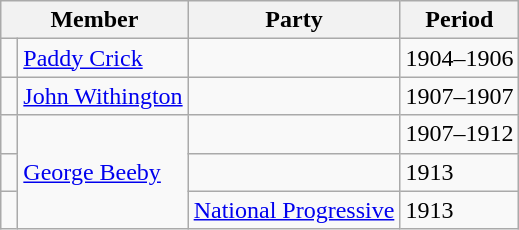<table class="wikitable">
<tr>
<th colspan="2">Member</th>
<th>Party</th>
<th>Period</th>
</tr>
<tr>
<td> </td>
<td><a href='#'>Paddy Crick</a></td>
<td></td>
<td>1904–1906</td>
</tr>
<tr>
<td> </td>
<td><a href='#'>John Withington</a></td>
<td></td>
<td>1907–1907</td>
</tr>
<tr>
<td> </td>
<td rowspan="3"><a href='#'>George Beeby</a></td>
<td></td>
<td>1907–1912</td>
</tr>
<tr>
<td> </td>
<td></td>
<td>1913</td>
</tr>
<tr>
<td> </td>
<td><a href='#'>National Progressive</a></td>
<td>1913</td>
</tr>
</table>
